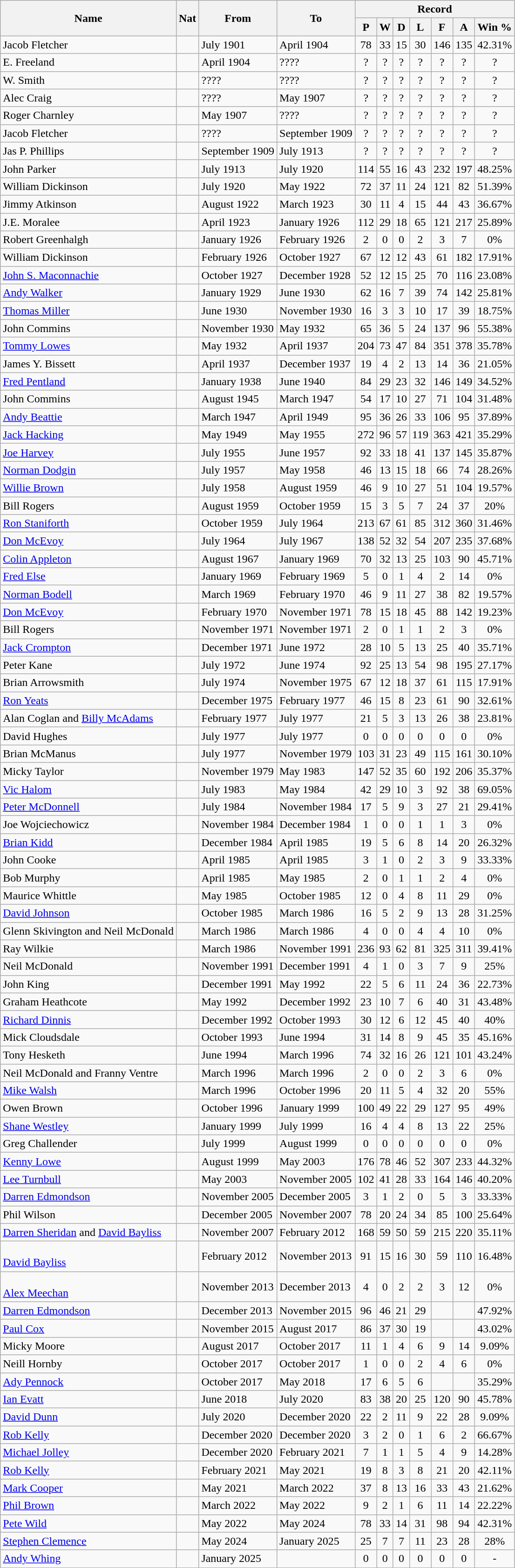<table class="wikitable" style="text-align: center">
<tr>
<th rowspan="2">Name</th>
<th rowspan="2">Nat</th>
<th rowspan="2">From</th>
<th rowspan="2">To</th>
<th colspan="7">Record</th>
</tr>
<tr>
<th>P</th>
<th>W</th>
<th>D</th>
<th>L</th>
<th>F</th>
<th>A</th>
<th>Win %</th>
</tr>
<tr>
<td align=left>Jacob Fletcher</td>
<td></td>
<td align=left>July 1901</td>
<td align=left>April 1904</td>
<td>78</td>
<td>33</td>
<td>15</td>
<td>30</td>
<td>146</td>
<td>135</td>
<td>42.31%</td>
</tr>
<tr>
<td align=left>E. Freeland</td>
<td></td>
<td align=left>April 1904</td>
<td align=left>????</td>
<td>?</td>
<td>?</td>
<td>?</td>
<td>?</td>
<td>?</td>
<td>?</td>
<td>?</td>
</tr>
<tr>
<td align=left>W. Smith</td>
<td></td>
<td align=left>????</td>
<td align=left>????</td>
<td>?</td>
<td>?</td>
<td>?</td>
<td>?</td>
<td>?</td>
<td>?</td>
<td>?</td>
</tr>
<tr>
<td align=left>Alec Craig</td>
<td></td>
<td align=left>????</td>
<td align=left>May 1907</td>
<td>?</td>
<td>?</td>
<td>?</td>
<td>?</td>
<td>?</td>
<td>?</td>
<td>?</td>
</tr>
<tr>
<td align=left>Roger Charnley</td>
<td></td>
<td align=left>May 1907</td>
<td align=left>????</td>
<td>?</td>
<td>?</td>
<td>?</td>
<td>?</td>
<td>?</td>
<td>?</td>
<td>?</td>
</tr>
<tr>
<td align=left>Jacob Fletcher</td>
<td></td>
<td align=left>????</td>
<td align=left>September 1909</td>
<td>?</td>
<td>?</td>
<td>?</td>
<td>?</td>
<td>?</td>
<td>?</td>
<td>?</td>
</tr>
<tr>
<td align=left>Jas P. Phillips</td>
<td></td>
<td align=left>September 1909</td>
<td align=left>July 1913</td>
<td>?</td>
<td>?</td>
<td>?</td>
<td>?</td>
<td>?</td>
<td>?</td>
<td>?</td>
</tr>
<tr>
<td align=left>John Parker</td>
<td></td>
<td align=left>July 1913</td>
<td align=left>July 1920</td>
<td>114</td>
<td>55</td>
<td>16</td>
<td>43</td>
<td>232</td>
<td>197</td>
<td>48.25%</td>
</tr>
<tr>
<td align=left>William Dickinson</td>
<td></td>
<td align=left>July 1920</td>
<td align=left>May 1922</td>
<td>72</td>
<td>37</td>
<td>11</td>
<td>24</td>
<td>121</td>
<td>82</td>
<td>51.39%</td>
</tr>
<tr>
<td align=left>Jimmy Atkinson</td>
<td></td>
<td align=left>August 1922</td>
<td align=left>March 1923</td>
<td>30</td>
<td>11</td>
<td>4</td>
<td>15</td>
<td>44</td>
<td>43</td>
<td>36.67%</td>
</tr>
<tr>
<td align=left>J.E. Moralee</td>
<td></td>
<td align=left>April 1923</td>
<td align=left>January 1926</td>
<td>112</td>
<td>29</td>
<td>18</td>
<td>65</td>
<td>121</td>
<td>217</td>
<td>25.89%</td>
</tr>
<tr>
<td align=left>Robert Greenhalgh</td>
<td></td>
<td align=left>January 1926</td>
<td align=left>February 1926</td>
<td>2</td>
<td>0</td>
<td>0</td>
<td>2</td>
<td>3</td>
<td>7</td>
<td>0%</td>
</tr>
<tr>
<td align=left>William Dickinson</td>
<td></td>
<td align=left>February 1926</td>
<td align=left>October 1927</td>
<td>67</td>
<td>12</td>
<td>12</td>
<td>43</td>
<td>61</td>
<td>182</td>
<td>17.91%</td>
</tr>
<tr>
<td align=left><a href='#'>John S. Maconnachie</a></td>
<td></td>
<td align=left>October 1927</td>
<td align=left>December 1928</td>
<td>52</td>
<td>12</td>
<td>15</td>
<td>25</td>
<td>70</td>
<td>116</td>
<td>23.08%</td>
</tr>
<tr>
<td align=left><a href='#'>Andy Walker</a></td>
<td></td>
<td align=left>January 1929</td>
<td align=left>June 1930</td>
<td>62</td>
<td>16</td>
<td>7</td>
<td>39</td>
<td>74</td>
<td>142</td>
<td>25.81%</td>
</tr>
<tr>
<td align=left><a href='#'>Thomas Miller</a></td>
<td></td>
<td align=left>June 1930</td>
<td align=left>November 1930</td>
<td>16</td>
<td>3</td>
<td>3</td>
<td>10</td>
<td>17</td>
<td>39</td>
<td>18.75%</td>
</tr>
<tr>
<td align=left>John Commins</td>
<td></td>
<td align=left>November 1930</td>
<td align=left>May 1932</td>
<td>65</td>
<td>36</td>
<td>5</td>
<td>24</td>
<td>137</td>
<td>96</td>
<td>55.38%</td>
</tr>
<tr>
<td align=left><a href='#'>Tommy Lowes</a></td>
<td></td>
<td align=left>May 1932</td>
<td align=left>April 1937</td>
<td>204</td>
<td>73</td>
<td>47</td>
<td>84</td>
<td>351</td>
<td>378</td>
<td>35.78%</td>
</tr>
<tr>
<td align=left>James Y. Bissett</td>
<td></td>
<td align=left>April 1937</td>
<td align=left>December 1937</td>
<td>19</td>
<td>4</td>
<td>2</td>
<td>13</td>
<td>14</td>
<td>36</td>
<td>21.05%</td>
</tr>
<tr>
<td align=left><a href='#'>Fred Pentland</a></td>
<td></td>
<td align=left>January 1938</td>
<td align=left>June 1940</td>
<td>84</td>
<td>29</td>
<td>23</td>
<td>32</td>
<td>146</td>
<td>149</td>
<td>34.52%</td>
</tr>
<tr>
<td align=left>John Commins</td>
<td></td>
<td align=left>August 1945</td>
<td align=left>March 1947</td>
<td>54</td>
<td>17</td>
<td>10</td>
<td>27</td>
<td>71</td>
<td>104</td>
<td>31.48%</td>
</tr>
<tr>
<td align=left><a href='#'>Andy Beattie</a></td>
<td></td>
<td align=left>March 1947</td>
<td align=left>April 1949</td>
<td>95</td>
<td>36</td>
<td>26</td>
<td>33</td>
<td>106</td>
<td>95</td>
<td>37.89%</td>
</tr>
<tr>
<td align=left><a href='#'>Jack Hacking</a></td>
<td></td>
<td align=left>May 1949</td>
<td align=left>May 1955</td>
<td>272</td>
<td>96</td>
<td>57</td>
<td>119</td>
<td>363</td>
<td>421</td>
<td>35.29%</td>
</tr>
<tr>
<td align=left><a href='#'>Joe Harvey</a></td>
<td></td>
<td align=left>July 1955</td>
<td align=left>June 1957</td>
<td>92</td>
<td>33</td>
<td>18</td>
<td>41</td>
<td>137</td>
<td>145</td>
<td>35.87%</td>
</tr>
<tr>
<td align=left><a href='#'>Norman Dodgin</a></td>
<td></td>
<td align=left>July 1957</td>
<td align=left>May 1958</td>
<td>46</td>
<td>13</td>
<td>15</td>
<td>18</td>
<td>66</td>
<td>74</td>
<td>28.26%</td>
</tr>
<tr>
<td align=left><a href='#'>Willie Brown</a></td>
<td></td>
<td align=left>July 1958</td>
<td align=left>August 1959</td>
<td>46</td>
<td>9</td>
<td>10</td>
<td>27</td>
<td>51</td>
<td>104</td>
<td>19.57%</td>
</tr>
<tr>
<td align=left>Bill Rogers</td>
<td></td>
<td align=left>August 1959</td>
<td align=left>October 1959</td>
<td>15</td>
<td>3</td>
<td>5</td>
<td>7</td>
<td>24</td>
<td>37</td>
<td>20%</td>
</tr>
<tr>
<td align=left><a href='#'>Ron Staniforth</a></td>
<td></td>
<td align=left>October 1959</td>
<td align=left>July 1964</td>
<td>213</td>
<td>67</td>
<td>61</td>
<td>85</td>
<td>312</td>
<td>360</td>
<td>31.46%</td>
</tr>
<tr>
<td align=left><a href='#'>Don McEvoy</a></td>
<td></td>
<td align=left>July 1964</td>
<td align=left>July 1967</td>
<td>138</td>
<td>52</td>
<td>32</td>
<td>54</td>
<td>207</td>
<td>235</td>
<td>37.68%</td>
</tr>
<tr>
<td align=left><a href='#'>Colin Appleton</a></td>
<td></td>
<td align=left>August 1967</td>
<td align=left>January 1969</td>
<td>70</td>
<td>32</td>
<td>13</td>
<td>25</td>
<td>103</td>
<td>90</td>
<td>45.71%</td>
</tr>
<tr>
<td align=left><a href='#'>Fred Else</a></td>
<td></td>
<td align=left>January 1969</td>
<td align=left>February 1969</td>
<td>5</td>
<td>0</td>
<td>1</td>
<td>4</td>
<td>2</td>
<td>14</td>
<td>0%</td>
</tr>
<tr>
<td align=left><a href='#'>Norman Bodell</a></td>
<td></td>
<td align=left>March 1969</td>
<td align=left>February 1970</td>
<td>46</td>
<td>9</td>
<td>11</td>
<td>27</td>
<td>38</td>
<td>82</td>
<td>19.57%</td>
</tr>
<tr>
<td align=left><a href='#'>Don McEvoy</a></td>
<td></td>
<td align=left>February 1970</td>
<td align=left>November 1971</td>
<td>78</td>
<td>15</td>
<td>18</td>
<td>45</td>
<td>88</td>
<td>142</td>
<td>19.23%</td>
</tr>
<tr>
<td align=left>Bill Rogers</td>
<td></td>
<td align=left>November 1971</td>
<td align=left>November 1971</td>
<td>2</td>
<td>0</td>
<td>1</td>
<td>1</td>
<td>2</td>
<td>3</td>
<td>0%</td>
</tr>
<tr>
<td align=left><a href='#'>Jack Crompton</a></td>
<td></td>
<td align=left>December 1971</td>
<td align=left>June 1972</td>
<td>28</td>
<td>10</td>
<td>5</td>
<td>13</td>
<td>25</td>
<td>40</td>
<td>35.71%</td>
</tr>
<tr>
<td align=left>Peter Kane</td>
<td></td>
<td align=left>July 1972</td>
<td align=left>June 1974</td>
<td>92</td>
<td>25</td>
<td>13</td>
<td>54</td>
<td>98</td>
<td>195</td>
<td>27.17%</td>
</tr>
<tr>
<td align=left>Brian Arrowsmith</td>
<td></td>
<td align=left>July 1974</td>
<td align=left>November 1975</td>
<td>67</td>
<td>12</td>
<td>18</td>
<td>37</td>
<td>61</td>
<td>115</td>
<td>17.91%</td>
</tr>
<tr>
<td align=left><a href='#'>Ron Yeats</a></td>
<td></td>
<td align=left>December 1975</td>
<td align=left>February 1977</td>
<td>46</td>
<td>15</td>
<td>8</td>
<td>23</td>
<td>61</td>
<td>90</td>
<td>32.61%</td>
</tr>
<tr>
<td align=left>Alan Coglan and <a href='#'>Billy McAdams</a></td>
<td> </td>
<td align=left>February 1977</td>
<td align=left>July 1977</td>
<td>21</td>
<td>5</td>
<td>3</td>
<td>13</td>
<td>26</td>
<td>38</td>
<td>23.81%</td>
</tr>
<tr>
<td align=left>David Hughes</td>
<td></td>
<td align=left>July 1977</td>
<td align=left>July 1977</td>
<td>0</td>
<td>0</td>
<td>0</td>
<td>0</td>
<td>0</td>
<td>0</td>
<td>0%</td>
</tr>
<tr>
<td align=left>Brian McManus</td>
<td></td>
<td align=left>July 1977</td>
<td align=left>November 1979</td>
<td>103</td>
<td>31</td>
<td>23</td>
<td>49</td>
<td>115</td>
<td>161</td>
<td>30.10%</td>
</tr>
<tr>
<td align=left>Micky Taylor</td>
<td></td>
<td align=left>November 1979</td>
<td align=left>May 1983</td>
<td>147</td>
<td>52</td>
<td>35</td>
<td>60</td>
<td>192</td>
<td>206</td>
<td>35.37%</td>
</tr>
<tr>
<td align=left><a href='#'>Vic Halom</a></td>
<td></td>
<td align=left>July 1983</td>
<td align=left>May 1984</td>
<td>42</td>
<td>29</td>
<td>10</td>
<td>3</td>
<td>92</td>
<td>38</td>
<td>69.05%</td>
</tr>
<tr>
<td align=left><a href='#'>Peter McDonnell</a></td>
<td></td>
<td align=left>July 1984</td>
<td align=left>November 1984</td>
<td>17</td>
<td>5</td>
<td>9</td>
<td>3</td>
<td>27</td>
<td>21</td>
<td>29.41%</td>
</tr>
<tr>
<td align=left>Joe Wojciechowicz</td>
<td></td>
<td align=left>November 1984</td>
<td align=left>December 1984</td>
<td>1</td>
<td>0</td>
<td>0</td>
<td>1</td>
<td>1</td>
<td>3</td>
<td>0%</td>
</tr>
<tr>
<td align=left><a href='#'>Brian Kidd</a></td>
<td></td>
<td align=left>December 1984</td>
<td align=left>April 1985</td>
<td>19</td>
<td>5</td>
<td>6</td>
<td>8</td>
<td>14</td>
<td>20</td>
<td>26.32%</td>
</tr>
<tr>
<td align=left>John Cooke</td>
<td></td>
<td align=left>April 1985</td>
<td align=left>April 1985</td>
<td>3</td>
<td>1</td>
<td>0</td>
<td>2</td>
<td>3</td>
<td>9</td>
<td>33.33%</td>
</tr>
<tr>
<td align=left>Bob Murphy</td>
<td></td>
<td align=left>April 1985</td>
<td align=left>May 1985</td>
<td>2</td>
<td>0</td>
<td>1</td>
<td>1</td>
<td>2</td>
<td>4</td>
<td>0%</td>
</tr>
<tr>
<td align=left>Maurice Whittle</td>
<td></td>
<td align=left>May 1985</td>
<td align=left>October 1985</td>
<td>12</td>
<td>0</td>
<td>4</td>
<td>8</td>
<td>11</td>
<td>29</td>
<td>0%</td>
</tr>
<tr>
<td align=left><a href='#'>David Johnson</a></td>
<td></td>
<td align=left>October 1985</td>
<td align=left>March 1986</td>
<td>16</td>
<td>5</td>
<td>2</td>
<td>9</td>
<td>13</td>
<td>28</td>
<td>31.25%</td>
</tr>
<tr>
<td align=left>Glenn Skivington and Neil McDonald</td>
<td> </td>
<td align=left>March 1986</td>
<td align=left>March 1986</td>
<td>4</td>
<td>0</td>
<td>0</td>
<td>4</td>
<td>4</td>
<td>10</td>
<td>0%</td>
</tr>
<tr>
<td align=left>Ray Wilkie</td>
<td></td>
<td align=left>March 1986</td>
<td align=left>November 1991</td>
<td>236</td>
<td>93</td>
<td>62</td>
<td>81</td>
<td>325</td>
<td>311</td>
<td>39.41%</td>
</tr>
<tr>
<td align=left>Neil McDonald</td>
<td></td>
<td align=left>November 1991</td>
<td align=left>December 1991</td>
<td>4</td>
<td>1</td>
<td>0</td>
<td>3</td>
<td>7</td>
<td>9</td>
<td>25%</td>
</tr>
<tr>
<td align=left>John King</td>
<td></td>
<td align=left>December 1991</td>
<td align=left>May 1992</td>
<td>22</td>
<td>5</td>
<td>6</td>
<td>11</td>
<td>24</td>
<td>36</td>
<td>22.73%</td>
</tr>
<tr>
<td align=left>Graham Heathcote</td>
<td></td>
<td align=left>May 1992</td>
<td align=left>December 1992</td>
<td>23</td>
<td>10</td>
<td>7</td>
<td>6</td>
<td>40</td>
<td>31</td>
<td>43.48%</td>
</tr>
<tr>
<td align=left><a href='#'>Richard Dinnis</a></td>
<td></td>
<td align=left>December 1992</td>
<td align=left>October 1993</td>
<td>30</td>
<td>12</td>
<td>6</td>
<td>12</td>
<td>45</td>
<td>40</td>
<td>40%</td>
</tr>
<tr>
<td align=left>Mick Cloudsdale</td>
<td></td>
<td align=left>October 1993</td>
<td align=left>June 1994</td>
<td>31</td>
<td>14</td>
<td>8</td>
<td>9</td>
<td>45</td>
<td>35</td>
<td>45.16%</td>
</tr>
<tr>
<td align=left>Tony Hesketh</td>
<td></td>
<td align=left>June 1994</td>
<td align=left>March 1996</td>
<td>74</td>
<td>32</td>
<td>16</td>
<td>26</td>
<td>121</td>
<td>101</td>
<td>43.24%</td>
</tr>
<tr>
<td align=left>Neil McDonald and Franny Ventre</td>
<td> </td>
<td align=left>March 1996</td>
<td align=left>March 1996</td>
<td>2</td>
<td>0</td>
<td>0</td>
<td>2</td>
<td>3</td>
<td>6</td>
<td>0%</td>
</tr>
<tr>
<td align=left><a href='#'>Mike Walsh</a></td>
<td></td>
<td align=left>March 1996</td>
<td align=left>October 1996</td>
<td>20</td>
<td>11</td>
<td>5</td>
<td>4</td>
<td>32</td>
<td>20</td>
<td>55%</td>
</tr>
<tr>
<td align=left>Owen Brown</td>
<td></td>
<td align=left>October 1996</td>
<td align=left>January 1999</td>
<td>100</td>
<td>49</td>
<td>22</td>
<td>29</td>
<td>127</td>
<td>95</td>
<td>49%</td>
</tr>
<tr>
<td align=left><a href='#'>Shane Westley</a></td>
<td></td>
<td align=left>January 1999</td>
<td align=left>July 1999</td>
<td>16</td>
<td>4</td>
<td>4</td>
<td>8</td>
<td>13</td>
<td>22</td>
<td>25%</td>
</tr>
<tr>
<td align=left>Greg Challender</td>
<td></td>
<td align=left>July 1999</td>
<td align=left>August 1999</td>
<td>0</td>
<td>0</td>
<td>0</td>
<td>0</td>
<td>0</td>
<td>0</td>
<td>0%</td>
</tr>
<tr>
<td align=left><a href='#'>Kenny Lowe</a></td>
<td></td>
<td align=left>August 1999</td>
<td align=left>May 2003</td>
<td>176</td>
<td>78</td>
<td>46</td>
<td>52</td>
<td>307</td>
<td>233</td>
<td>44.32%</td>
</tr>
<tr>
<td align=left><a href='#'>Lee Turnbull</a></td>
<td></td>
<td align=left>May 2003</td>
<td align=left>November 2005</td>
<td>102</td>
<td>41</td>
<td>28</td>
<td>33</td>
<td>164</td>
<td>146</td>
<td>40.20%</td>
</tr>
<tr>
<td align=left><a href='#'>Darren Edmondson</a></td>
<td></td>
<td align=left>November 2005</td>
<td align=left>December 2005</td>
<td>3</td>
<td>1</td>
<td>2</td>
<td>0</td>
<td>5</td>
<td>3</td>
<td>33.33%</td>
</tr>
<tr>
<td align=left>Phil Wilson</td>
<td></td>
<td align=left>December 2005</td>
<td align=left>November 2007</td>
<td>78</td>
<td>20</td>
<td>24</td>
<td>34</td>
<td>85</td>
<td>100</td>
<td>25.64%</td>
</tr>
<tr>
<td align=left><a href='#'>Darren Sheridan</a> and <a href='#'>David Bayliss</a></td>
<td> </td>
<td align=left>November 2007</td>
<td align=left>February 2012</td>
<td>168</td>
<td>59</td>
<td>50</td>
<td>59</td>
<td>215</td>
<td>220</td>
<td>35.11%</td>
</tr>
<tr>
<td align=left><br><a href='#'>David Bayliss</a></td>
<td></td>
<td align=left>February 2012</td>
<td align=left>November 2013</td>
<td>91</td>
<td>15</td>
<td>16</td>
<td>30</td>
<td>59</td>
<td>110</td>
<td>16.48%</td>
</tr>
<tr>
<td align=left><br><a href='#'>Alex Meechan</a></td>
<td></td>
<td align=left>November 2013</td>
<td align=left>December 2013</td>
<td>4</td>
<td>0</td>
<td>2</td>
<td>2</td>
<td>3</td>
<td>12</td>
<td>0%</td>
</tr>
<tr>
<td align=left><a href='#'>Darren Edmondson</a></td>
<td></td>
<td align=left>December 2013</td>
<td align=left>November 2015</td>
<td>96</td>
<td>46</td>
<td>21</td>
<td>29</td>
<td></td>
<td></td>
<td>47.92%</td>
</tr>
<tr>
<td align=left><a href='#'>Paul Cox</a></td>
<td></td>
<td align=left>November 2015</td>
<td align=left>August 2017</td>
<td>86</td>
<td>37</td>
<td>30</td>
<td>19</td>
<td></td>
<td></td>
<td>43.02%</td>
</tr>
<tr>
<td align=left>Micky Moore</td>
<td></td>
<td align=left>August 2017</td>
<td align=left>October 2017</td>
<td>11</td>
<td>1</td>
<td>4</td>
<td>6</td>
<td>9</td>
<td>14</td>
<td>9.09%</td>
</tr>
<tr>
<td align=left>Neill Hornby</td>
<td></td>
<td align=left>October 2017</td>
<td align=left>October 2017</td>
<td>1</td>
<td>0</td>
<td>0</td>
<td>2</td>
<td>4</td>
<td>6</td>
<td>0%</td>
</tr>
<tr>
<td align=left><a href='#'>Ady Pennock</a></td>
<td></td>
<td align=left>October 2017</td>
<td align=left>May 2018</td>
<td>17</td>
<td>6</td>
<td>5</td>
<td>6</td>
<td></td>
<td></td>
<td>35.29%</td>
</tr>
<tr>
<td align=left><a href='#'>Ian Evatt</a></td>
<td></td>
<td align=left>June 2018</td>
<td align=left>July 2020</td>
<td>83</td>
<td>38</td>
<td>20</td>
<td>25</td>
<td>120</td>
<td>90</td>
<td>45.78%</td>
</tr>
<tr>
<td align=left><a href='#'>David Dunn</a></td>
<td></td>
<td align=left>July 2020</td>
<td align=left>December 2020</td>
<td>22</td>
<td>2</td>
<td>11</td>
<td>9</td>
<td>22</td>
<td>28</td>
<td>9.09%</td>
</tr>
<tr>
<td align=left><a href='#'>Rob Kelly</a></td>
<td></td>
<td align=left>December 2020</td>
<td align=left>December 2020</td>
<td>3</td>
<td>2</td>
<td>0</td>
<td>1</td>
<td>6</td>
<td>2</td>
<td>66.67%</td>
</tr>
<tr>
<td align=left><a href='#'>Michael Jolley</a></td>
<td></td>
<td align=left>December 2020</td>
<td align=left>February 2021</td>
<td>7</td>
<td>1</td>
<td>1</td>
<td>5</td>
<td>4</td>
<td>9</td>
<td>14.28%</td>
</tr>
<tr>
<td align=left><a href='#'>Rob Kelly</a></td>
<td></td>
<td align=left>February 2021</td>
<td align=left>May 2021</td>
<td>19</td>
<td>8</td>
<td>3</td>
<td>8</td>
<td>21</td>
<td>20</td>
<td>42.11%</td>
</tr>
<tr>
<td align=left><a href='#'>Mark Cooper</a></td>
<td></td>
<td align=left>May 2021</td>
<td align=left>March 2022</td>
<td>37</td>
<td>8</td>
<td>13</td>
<td>16</td>
<td>33</td>
<td>43</td>
<td>21.62%</td>
</tr>
<tr>
<td align=left><a href='#'>Phil Brown</a></td>
<td></td>
<td align=left>March 2022</td>
<td align=left>May 2022</td>
<td>9</td>
<td>2</td>
<td>1</td>
<td>6</td>
<td>11</td>
<td>14</td>
<td>22.22%</td>
</tr>
<tr>
<td align=left><a href='#'>Pete Wild</a></td>
<td></td>
<td align=left>May 2022</td>
<td align=left>May 2024</td>
<td>78</td>
<td>33</td>
<td>14</td>
<td>31</td>
<td>98</td>
<td>94</td>
<td>42.31%</td>
</tr>
<tr>
<td align=left><a href='#'>Stephen Clemence</a></td>
<td></td>
<td align=left>May 2024</td>
<td align=left>January 2025</td>
<td>25</td>
<td>7</td>
<td>7</td>
<td>11</td>
<td>23</td>
<td>28</td>
<td>28%</td>
</tr>
<tr>
<td align=left><a href='#'>Andy Whing</a></td>
<td></td>
<td align=left>January 2025</td>
<td align=left></td>
<td>0</td>
<td>0</td>
<td>0</td>
<td>0</td>
<td>0</td>
<td>0</td>
<td>-</td>
</tr>
</table>
